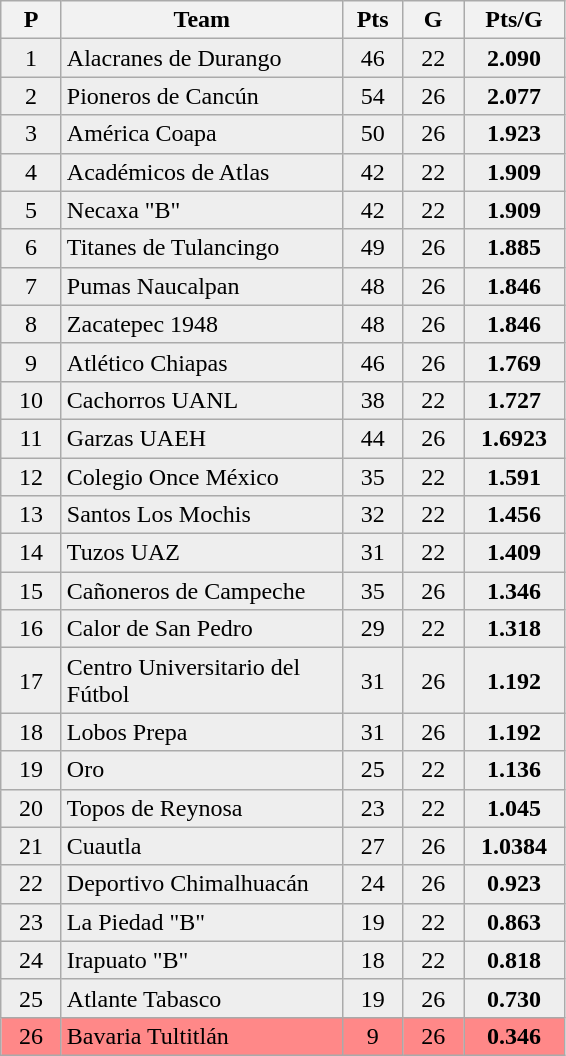<table class="wikitable" style="text-align: center;">
<tr>
<th width=33>P</th>
<th width=180>Team</th>
<th width=33>Pts</th>
<th width=33>G</th>
<th width=60>Pts/G</th>
</tr>
<tr bgcolor=#EEEEEE>
<td>1</td>
<td align=left>Alacranes de Durango</td>
<td>46</td>
<td>22</td>
<td><strong>2.090</strong></td>
</tr>
<tr bgcolor=#EEEEEE>
<td>2</td>
<td align=left>Pioneros de Cancún</td>
<td>54</td>
<td>26</td>
<td><strong>2.077</strong></td>
</tr>
<tr bgcolor=#EEEEEE>
<td>3</td>
<td align=left>América Coapa</td>
<td>50</td>
<td>26</td>
<td><strong>1.923</strong></td>
</tr>
<tr bgcolor=#EEEEEE>
<td>4</td>
<td align=left>Académicos de Atlas</td>
<td>42</td>
<td>22</td>
<td><strong>1.909</strong></td>
</tr>
<tr bgcolor=#EEEEEE>
<td>5</td>
<td align=left>Necaxa "B"</td>
<td>42</td>
<td>22</td>
<td><strong>1.909</strong></td>
</tr>
<tr bgcolor=#EEEEEE>
<td>6</td>
<td align=left>Titanes de Tulancingo</td>
<td>49</td>
<td>26</td>
<td><strong>1.885</strong></td>
</tr>
<tr bgcolor=#EEEEEE>
<td>7</td>
<td align=left>Pumas Naucalpan</td>
<td>48</td>
<td>26</td>
<td><strong>1.846</strong></td>
</tr>
<tr bgcolor=#EEEEEE>
<td>8</td>
<td align=left>Zacatepec 1948</td>
<td>48</td>
<td>26</td>
<td><strong>1.846</strong></td>
</tr>
<tr bgcolor=#EEEEEE>
<td>9</td>
<td align=left>Atlético Chiapas</td>
<td>46</td>
<td>26</td>
<td><strong>1.769</strong></td>
</tr>
<tr bgcolor=#EEEEEE>
<td>10</td>
<td align=left>Cachorros UANL</td>
<td>38</td>
<td>22</td>
<td><strong>1.727</strong></td>
</tr>
<tr bgcolor=#EEEEEE>
<td>11</td>
<td align=left>Garzas UAEH</td>
<td>44</td>
<td>26</td>
<td><strong>1.6923</strong></td>
</tr>
<tr bgcolor=#EEEEEE>
<td>12</td>
<td align=left>Colegio Once México</td>
<td>35</td>
<td>22</td>
<td><strong>1.591</strong></td>
</tr>
<tr bgcolor=#EEEEEE>
<td>13</td>
<td align=left>Santos Los Mochis</td>
<td>32</td>
<td>22</td>
<td><strong>1.456</strong></td>
</tr>
<tr bgcolor=#EEEEEE>
<td>14</td>
<td align=left>Tuzos UAZ</td>
<td>31</td>
<td>22</td>
<td><strong>1.409</strong></td>
</tr>
<tr bgcolor=#EEEEEE>
<td>15</td>
<td align=left>Cañoneros de Campeche</td>
<td>35</td>
<td>26</td>
<td><strong>1.346</strong></td>
</tr>
<tr bgcolor=#EEEEEE>
<td>16</td>
<td align=left>Calor de San Pedro</td>
<td>29</td>
<td>22</td>
<td><strong>1.318</strong></td>
</tr>
<tr bgcolor=#EEEEEE>
<td>17</td>
<td align=left>Centro Universitario del Fútbol</td>
<td>31</td>
<td>26</td>
<td><strong>1.192</strong></td>
</tr>
<tr bgcolor=#EEEEEE>
<td>18</td>
<td align=left>Lobos Prepa</td>
<td>31</td>
<td>26</td>
<td><strong>1.192</strong></td>
</tr>
<tr bgcolor=#EEEEEE>
<td>19</td>
<td align=left>Oro</td>
<td>25</td>
<td>22</td>
<td><strong>1.136</strong></td>
</tr>
<tr bgcolor=#EEEEEE>
<td>20</td>
<td align=left>Topos de Reynosa</td>
<td>23</td>
<td>22</td>
<td><strong>1.045</strong></td>
</tr>
<tr bgcolor=#EEEEEE>
<td>21</td>
<td align=left>Cuautla</td>
<td>27</td>
<td>26</td>
<td><strong>1.0384</strong></td>
</tr>
<tr bgcolor=#EEEEEE>
<td>22</td>
<td align=left>Deportivo Chimalhuacán</td>
<td>24</td>
<td>26</td>
<td><strong>0.923</strong></td>
</tr>
<tr bgcolor=#EEEEEE>
<td>23</td>
<td align=left>La Piedad "B"</td>
<td>19</td>
<td>22</td>
<td><strong>0.863</strong></td>
</tr>
<tr bgcolor=#EEEEEE>
<td>24</td>
<td align=left>Irapuato "B"</td>
<td>18</td>
<td>22</td>
<td><strong>0.818</strong></td>
</tr>
<tr bgcolor=#EEEEEE>
<td>25</td>
<td align=left>Atlante Tabasco</td>
<td>19</td>
<td>26</td>
<td><strong>0.730</strong></td>
</tr>
<tr bgcolor=#FF8888>
<td>26</td>
<td align=left>Bavaria Tultitlán</td>
<td>9</td>
<td>26</td>
<td><strong>0.346</strong></td>
</tr>
</table>
